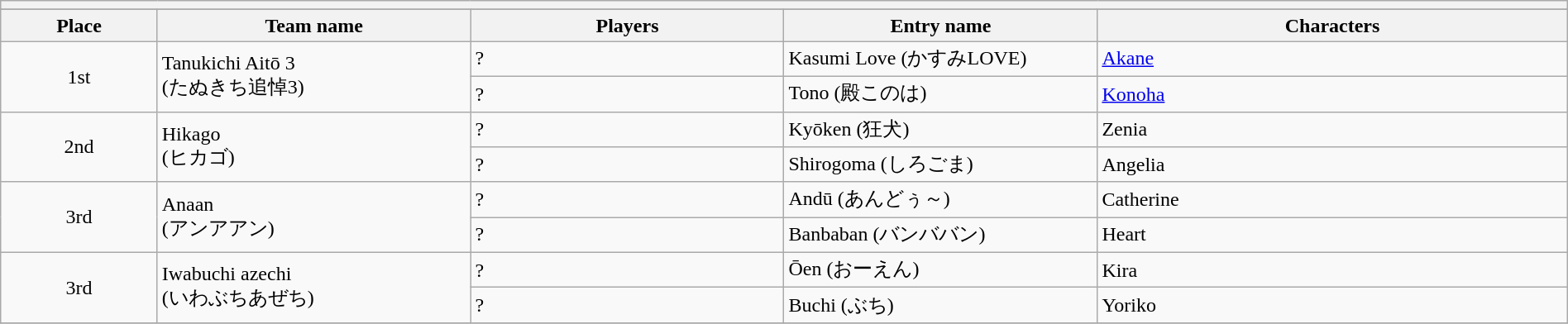<table class="wikitable" width=100%>
<tr>
<th colspan=5></th>
</tr>
<tr bgcolor="#dddddd">
</tr>
<tr>
<th width=10%>Place</th>
<th width=20%>Team name</th>
<th width=20%>Players</th>
<th width=20%>Entry name</th>
<th width=30%>Characters</th>
</tr>
<tr>
<td align=center rowspan="2">1st</td>
<td rowspan="2">Tanukichi Aitō 3<br>(たぬきち追悼3)</td>
<td>?</td>
<td>Kasumi Love (かすみLOVE)</td>
<td><a href='#'>Akane</a></td>
</tr>
<tr>
<td>?</td>
<td>Tono (殿このは)</td>
<td><a href='#'>Konoha</a></td>
</tr>
<tr>
<td align=center rowspan="2">2nd</td>
<td rowspan="2">Hikago<br>(ヒカゴ)</td>
<td>?</td>
<td>Kyōken (狂犬)</td>
<td>Zenia</td>
</tr>
<tr>
<td>?</td>
<td>Shirogoma (しろごま)</td>
<td>Angelia</td>
</tr>
<tr>
<td align=center rowspan="2">3rd</td>
<td rowspan="2">Anaan<br>(アンアアン)</td>
<td>?</td>
<td>Andū (あんどぅ～)</td>
<td>Catherine</td>
</tr>
<tr>
<td>?</td>
<td>Banbaban (バンババン)</td>
<td>Heart</td>
</tr>
<tr>
<td align=center rowspan="2">3rd</td>
<td rowspan="2">Iwabuchi azechi<br>(いわぶちあぜち)</td>
<td>?</td>
<td>Ōen (おーえん)</td>
<td>Kira</td>
</tr>
<tr>
<td>?</td>
<td>Buchi (ぶち)</td>
<td>Yoriko</td>
</tr>
<tr>
</tr>
</table>
